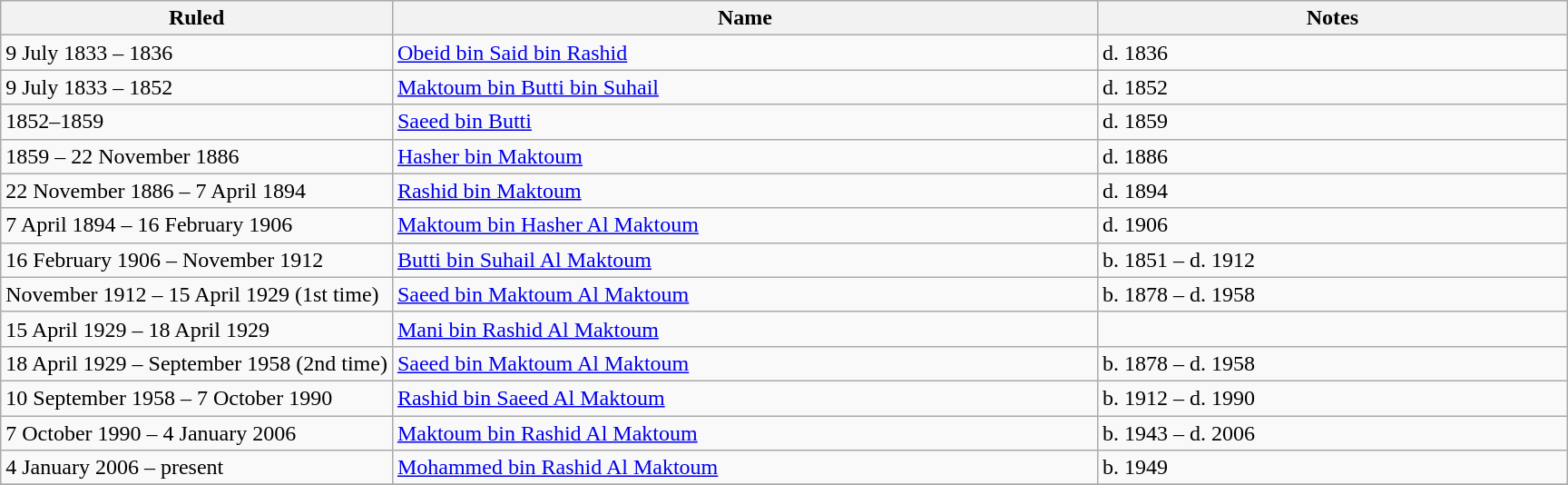<table class="wikitable sortable collapsible collapsed">
<tr>
<th width="25%">Ruled</th>
<th width="45%">Name</th>
<th width="30%">Notes</th>
</tr>
<tr>
<td> 9 July 1833 – 1836</td>
<td><a href='#'>Obeid bin Said bin Rashid</a></td>
<td>d. 1836</td>
</tr>
<tr>
<td> 9 July 1833 – 1852</td>
<td><a href='#'>Maktoum bin Butti bin Suhail</a></td>
<td>d. 1852</td>
</tr>
<tr>
<td> 1852–1859</td>
<td><a href='#'>Saeed bin Butti</a></td>
<td>d. 1859</td>
</tr>
<tr>
<td> 1859 – 22 November 1886</td>
<td><a href='#'>Hasher bin Maktoum</a></td>
<td>d. 1886</td>
</tr>
<tr>
<td> 22 November 1886 – 7 April 1894</td>
<td><a href='#'>Rashid bin Maktoum</a></td>
<td>d. 1894</td>
</tr>
<tr>
<td> 7 April 1894 – 16 February 1906</td>
<td><a href='#'>Maktoum bin Hasher Al Maktoum</a></td>
<td>d. 1906</td>
</tr>
<tr>
<td> 16 February 1906 – November 1912</td>
<td><a href='#'>Butti bin Suhail Al Maktoum</a></td>
<td>b. 1851 – d. 1912</td>
</tr>
<tr>
<td> November 1912 – 15 April 1929 (1st time)</td>
<td><a href='#'>Saeed bin Maktoum Al Maktoum</a></td>
<td>b. 1878 – d. 1958</td>
</tr>
<tr>
<td> 15 April 1929 – 18 April 1929</td>
<td><a href='#'>Mani bin Rashid Al Maktoum</a></td>
<td></td>
</tr>
<tr>
<td> 18 April 1929 – September 1958 (2nd time)</td>
<td><a href='#'>Saeed bin Maktoum Al Maktoum</a></td>
<td>b. 1878 – d. 1958</td>
</tr>
<tr>
<td> 10 September 1958 – 7 October 1990</td>
<td><a href='#'>Rashid bin Saeed Al Maktoum</a></td>
<td>b. 1912 – d. 1990</td>
</tr>
<tr>
<td> 7 October 1990 – 4 January 2006</td>
<td><a href='#'>Maktoum bin Rashid Al Maktoum</a></td>
<td>b. 1943 – d. 2006</td>
</tr>
<tr>
<td> 4 January 2006 – present</td>
<td><a href='#'>Mohammed bin Rashid Al Maktoum</a></td>
<td>b. 1949</td>
</tr>
<tr>
</tr>
</table>
